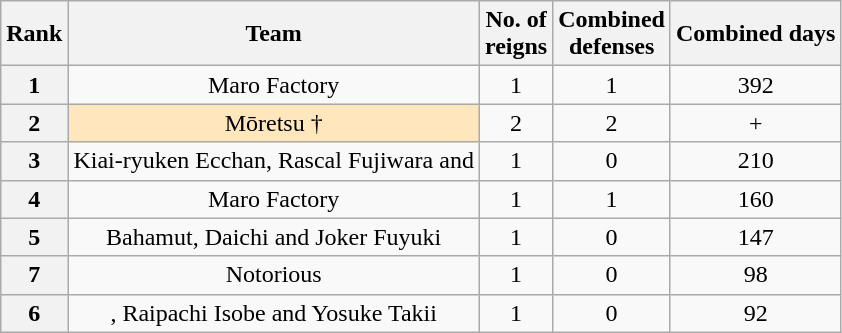<table class="wikitable sortable" style="text-align: center">
<tr>
<th>Rank</th>
<th>Team</th>
<th data-sort-type="number">No. of<br>reigns</th>
<th data-sort-type="number">Combined<br>defenses</th>
<th data-sort-type="number">Combined days</th>
</tr>
<tr>
<th>1</th>
<td>Maro Factory<br></td>
<td>1</td>
<td>1</td>
<td>392</td>
</tr>
<tr>
<th>2</th>
<td style="background-color: #ffe6bd">Mōretsu † <br></td>
<td>2</td>
<td>2</td>
<td>+</td>
</tr>
<tr>
<th>3</th>
<td>Kiai-ryuken Ecchan, Rascal Fujiwara and </td>
<td>1</td>
<td>0</td>
<td>210</td>
</tr>
<tr>
<th>4</th>
<td>Maro Factory<br></td>
<td>1</td>
<td>1</td>
<td>160</td>
</tr>
<tr>
<th>5</th>
<td>Bahamut, Daichi and Joker Fuyuki</td>
<td>1</td>
<td>0</td>
<td>147</td>
</tr>
<tr>
<th>7</th>
<td>Notorious<br></td>
<td>1</td>
<td>0</td>
<td>98</td>
</tr>
<tr>
<th>6</th>
<td>, Raipachi Isobe and Yosuke Takii</td>
<td>1</td>
<td>0</td>
<td>92</td>
</tr>
</table>
